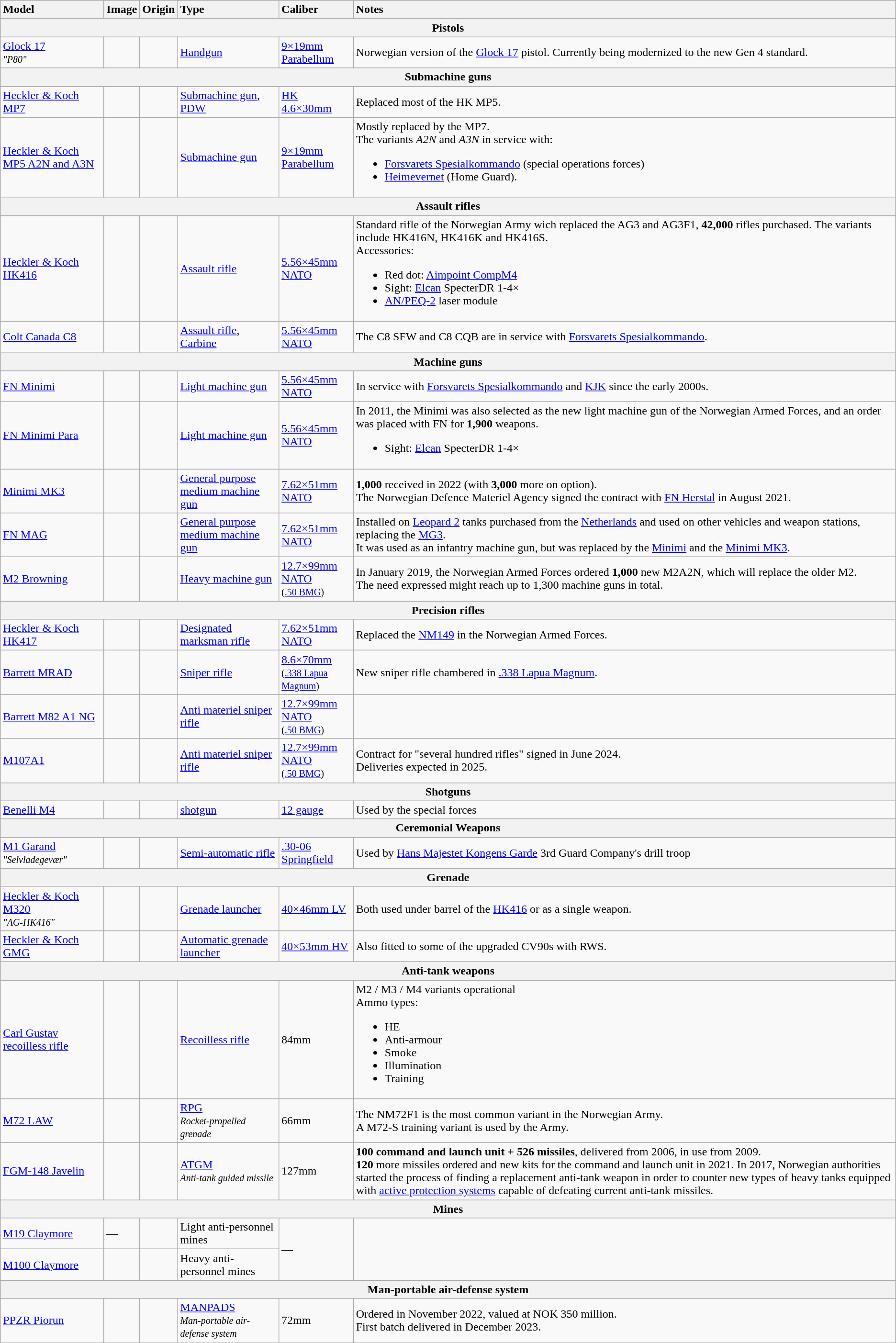<table class="wikitable">
<tr>
<th style="text-align:left;">Model</th>
<th style="text-align:left;">Image</th>
<th style="text-align:left;">Origin</th>
<th style="text-align:left;">Type</th>
<th style="text-align:left;">Caliber</th>
<th style="text-align:left;">Notes</th>
</tr>
<tr>
<th colspan="6">Pistols</th>
</tr>
<tr>
<td><a href='#'>Glock 17</a><br><em><small>"P80"</small></em></td>
<td></td>
<td></td>
<td><a href='#'>Handgun</a></td>
<td><a href='#'>9×19mm Parabellum</a></td>
<td>Norwegian version of the <a href='#'>Glock 17</a> pistol. Currently being modernized to the new Gen 4 standard.</td>
</tr>
<tr>
<th colspan="6">Submachine guns</th>
</tr>
<tr>
<td><a href='#'>Heckler & Koch MP7</a></td>
<td></td>
<td></td>
<td><a href='#'>Submachine gun</a>, <a href='#'>PDW</a></td>
<td><a href='#'>HK 4.6×30mm</a></td>
<td>Replaced most of the HK MP5.</td>
</tr>
<tr>
<td><a href='#'>Heckler & Koch MP5 A2N and A3N</a></td>
<td></td>
<td></td>
<td><a href='#'>Submachine gun</a></td>
<td><a href='#'>9×19mm Parabellum</a></td>
<td>Mostly replaced by the MP7.<br>The variants <em>A2N</em> and <em>A3N</em> in service with:<ul><li><a href='#'>Forsvarets Spesialkommando</a> (special operations forces)</li><li><a href='#'>Heimevernet</a> (Home Guard).</li></ul></td>
</tr>
<tr>
<th colspan="6">Assault rifles</th>
</tr>
<tr>
<td><a href='#'>Heckler & Koch HK416</a></td>
<td></td>
<td></td>
<td><a href='#'>Assault rifle</a></td>
<td><a href='#'>5.56×45mm NATO</a></td>
<td>Standard rifle of the Norwegian Army wich replaced the AG3 and AG3F1, <strong>42,000</strong> rifles purchased. The variants include HK416N, HK416K and HK416S.<br>Accessories:<ul><li>Red dot: <a href='#'>Aimpoint CompM4</a></li><li>Sight: <a href='#'>Elcan</a> SpecterDR 1-4×</li><li><a href='#'>AN/PEQ-2</a> laser module</li></ul></td>
</tr>
<tr>
<td><a href='#'>Colt Canada C8</a></td>
<td></td>
<td></td>
<td><a href='#'>Assault rifle</a>, <a href='#'>Carbine</a></td>
<td><a href='#'>5.56×45mm NATO</a></td>
<td>The C8 SFW and C8 CQB are in service with <a href='#'>Forsvarets Spesialkommando</a>.</td>
</tr>
<tr>
<th colspan="6">Machine guns</th>
</tr>
<tr>
<td><a href='#'>FN Minimi</a></td>
<td></td>
<td></td>
<td><a href='#'>Light machine gun</a></td>
<td><a href='#'>5.56×45mm NATO</a></td>
<td>In service with <a href='#'>Forsvarets Spesialkommando</a> and <a href='#'>KJK</a> since the early 2000s.</td>
</tr>
<tr>
<td><a href='#'>FN Minimi Para</a></td>
<td></td>
<td></td>
<td><a href='#'>Light machine gun</a></td>
<td><a href='#'>5.56×45mm NATO</a></td>
<td>In 2011, the Minimi was also selected as the new light machine gun of the Norwegian Armed Forces, and an order was placed with FN for <strong>1,900</strong> weapons.<br><ul><li>Sight: <a href='#'>Elcan</a> SpecterDR 1-4×</li></ul></td>
</tr>
<tr>
<td><a href='#'>Minimi MK3</a></td>
<td></td>
<td></td>
<td><a href='#'>General purpose</a> <a href='#'>medium machine gun</a></td>
<td><a href='#'>7.62×51mm NATO</a></td>
<td><strong>1,000</strong> received in 2022 (with <strong>3,000</strong> more on option).<br>The Norwegian Defence Materiel Agency signed the contract with <a href='#'>FN Herstal</a> in August 2021.</td>
</tr>
<tr>
<td><a href='#'>FN MAG</a></td>
<td></td>
<td></td>
<td><a href='#'>General purpose</a> <a href='#'>medium machine gun</a></td>
<td><a href='#'>7.62×51mm NATO</a></td>
<td>Installed on <a href='#'>Leopard 2</a> tanks purchased from the <a href='#'>Netherlands</a> and used on other vehicles and weapon stations, replacing the <a href='#'>MG3</a>.<br>It was used as an infantry machine gun, but was replaced by the <a href='#'>Minimi</a> and the <a href='#'>Minimi MK3</a>.</td>
</tr>
<tr>
<td><a href='#'>M2 Browning</a></td>
<td></td>
<td></td>
<td><a href='#'>Heavy machine gun</a></td>
<td><a href='#'>12.7×99mm NATO</a><br><small>(<a href='#'>.50 BMG</a>)</small></td>
<td>In January 2019, the Norwegian Armed Forces ordered <strong>1,000</strong> new M2A2N, which will replace the older M2.<br>The need expressed might reach up to 1,300 machine guns in total.</td>
</tr>
<tr>
<th colspan="6">Precision rifles</th>
</tr>
<tr>
<td><a href='#'>Heckler & Koch HK417</a></td>
<td></td>
<td></td>
<td><a href='#'>Designated marksman rifle</a></td>
<td><a href='#'>7.62×51mm NATO</a></td>
<td>Replaced the <a href='#'>NM149</a> in the Norwegian Armed Forces.</td>
</tr>
<tr>
<td><a href='#'>Barrett MRAD</a></td>
<td></td>
<td></td>
<td><a href='#'>Sniper rifle</a></td>
<td><a href='#'>8.6×70mm</a><br><small>(<a href='#'>.338 Lapua Magnum</a>)</small></td>
<td>New sniper rifle chambered in <a href='#'>.338 Lapua Magnum</a>.</td>
</tr>
<tr>
<td><a href='#'>Barrett M82 A1 NG</a></td>
<td></td>
<td></td>
<td><a href='#'>Anti materiel sniper rifle</a></td>
<td><a href='#'>12.7×99mm NATO</a><br><small>(<a href='#'>.50 BMG</a>)</small></td>
<td></td>
</tr>
<tr>
<td><a href='#'>M107A1</a></td>
<td></td>
<td></td>
<td><a href='#'>Anti materiel sniper rifle</a></td>
<td><a href='#'>12.7×99mm NATO</a><br><small>(<a href='#'>.50 BMG</a>)</small></td>
<td>Contract for "several hundred rifles" signed in June 2024.<br>Deliveries expected in 2025.</td>
</tr>
<tr>
<th colspan="6">Shotguns</th>
</tr>
<tr>
<td><a href='#'>Benelli M4</a></td>
<td></td>
<td><small></small></td>
<td><a href='#'>shotgun</a></td>
<td><a href='#'>12 gauge</a></td>
<td>Used by the special forces</td>
</tr>
<tr>
<th colspan="6">Ceremonial Weapons</th>
</tr>
<tr>
<td><a href='#'>M1 Garand</a> <em><small>"Selvladegevær"</small></em></td>
<td></td>
<td></td>
<td><a href='#'>Semi-automatic rifle</a></td>
<td><a href='#'>.30-06 Springfield</a></td>
<td>Used by <a href='#'>Hans Majestet Kongens Garde</a> 3rd Guard Company's drill troop </td>
</tr>
<tr>
<th colspan="6">Grenade</th>
</tr>
<tr>
<td><a href='#'>Heckler & Koch M320</a><br><em><small>"AG-HK416"</small></em></td>
<td><br></td>
<td></td>
<td><a href='#'>Grenade launcher</a></td>
<td><a href='#'>40×46mm LV</a></td>
<td>Both used under barrel of the <a href='#'>HK416</a> or as a single weapon.</td>
</tr>
<tr>
<td><a href='#'>Heckler & Koch GMG</a></td>
<td></td>
<td></td>
<td><a href='#'>Automatic grenade launcher</a></td>
<td><a href='#'>40×53mm HV</a></td>
<td>Also fitted to some of the upgraded CV90s with RWS.</td>
</tr>
<tr>
<th colspan="6">Anti-tank weapons</th>
</tr>
<tr>
<td><a href='#'>Carl Gustav recoilless rifle</a></td>
<td></td>
<td></td>
<td><a href='#'>Recoilless rifle</a></td>
<td>84mm</td>
<td>M2 / M3 / M4 variants operational <br>Ammo types:<ul><li>HE</li><li>Anti-armour</li><li>Smoke</li><li>Illumination</li><li>Training</li></ul></td>
</tr>
<tr>
<td><a href='#'>M72 LAW</a></td>
<td></td>
<td><br></td>
<td><a href='#'>RPG</a><br><em><small>Rocket-propelled grenade</small></em></td>
<td>66mm</td>
<td>The NM72F1 is the most common variant in the Norwegian Army.<br>A M72-S training variant is used by the Army.</td>
</tr>
<tr>
<td><a href='#'>FGM-148 Javelin</a></td>
<td></td>
<td></td>
<td><a href='#'>ATGM</a><br><em><small>Anti-tank guided missile</small></em></td>
<td>127mm</td>
<td><strong>100 command and launch unit + 526 missiles</strong>, delivered from 2006, in use from 2009.<br><strong>120</strong> more missiles ordered and new kits for the command and launch unit in 2021. In 2017, Norwegian authorities started the process of finding a replacement anti-tank weapon in order to counter new types of heavy tanks equipped with <a href='#'>active protection systems</a> capable of defeating current anti-tank missiles.</td>
</tr>
<tr>
<th colspan="6">Mines</th>
</tr>
<tr>
<td><a href='#'>M19 Claymore</a></td>
<td>—</td>
<td></td>
<td>Light anti-personnel mines</td>
<td rowspan="2">—</td>
<td rowspan="2"></td>
</tr>
<tr>
<td><a href='#'>M100 Claymore</a></td>
<td></td>
<td></td>
<td>Heavy anti-personnel mines</td>
</tr>
<tr>
<th colspan="6">Man-portable air-defense system</th>
</tr>
<tr>
<td><a href='#'>PPZR Piorun</a></td>
<td></td>
<td></td>
<td><a href='#'>MANPADS</a><br><em><small>Man-portable air-defense system</small></em></td>
<td>72mm</td>
<td>Ordered in November 2022, valued at NOK 350 million.<br>First batch delivered in December 2023.</td>
</tr>
</table>
